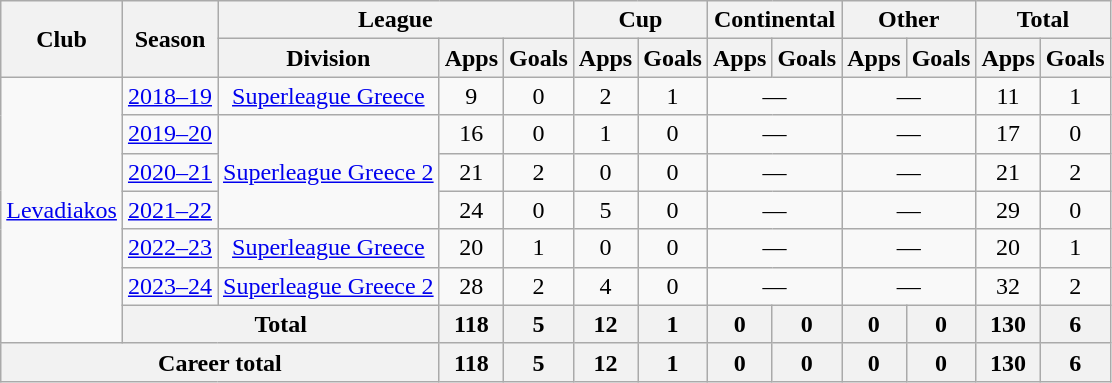<table class="wikitable" style="text-align:center">
<tr>
<th rowspan=2>Club</th>
<th rowspan=2>Season</th>
<th colspan=3>League</th>
<th colspan=2>Cup</th>
<th colspan=2>Continental</th>
<th colspan=2>Other</th>
<th colspan=2>Total</th>
</tr>
<tr>
<th>Division</th>
<th>Apps</th>
<th>Goals</th>
<th>Apps</th>
<th>Goals</th>
<th>Apps</th>
<th>Goals</th>
<th>Apps</th>
<th>Goals</th>
<th>Apps</th>
<th>Goals</th>
</tr>
<tr>
<td rowspan="7"><a href='#'>Levadiakos</a></td>
<td><a href='#'>2018–19</a></td>
<td><a href='#'>Superleague Greece</a></td>
<td>9</td>
<td>0</td>
<td>2</td>
<td>1</td>
<td colspan="2">—</td>
<td colspan="2">—</td>
<td>11</td>
<td>1</td>
</tr>
<tr>
<td><a href='#'>2019–20</a></td>
<td rowspan="3"><a href='#'>Superleague Greece 2</a></td>
<td>16</td>
<td>0</td>
<td>1</td>
<td>0</td>
<td colspan="2">—</td>
<td colspan="2">—</td>
<td>17</td>
<td>0</td>
</tr>
<tr>
<td><a href='#'>2020–21</a></td>
<td>21</td>
<td>2</td>
<td>0</td>
<td>0</td>
<td colspan="2">—</td>
<td colspan="2">—</td>
<td>21</td>
<td>2</td>
</tr>
<tr>
<td><a href='#'>2021–22</a></td>
<td>24</td>
<td>0</td>
<td>5</td>
<td>0</td>
<td colspan="2">—</td>
<td colspan="2">—</td>
<td>29</td>
<td>0</td>
</tr>
<tr>
<td><a href='#'>2022–23</a></td>
<td><a href='#'>Superleague Greece</a></td>
<td>20</td>
<td>1</td>
<td>0</td>
<td>0</td>
<td colspan="2">—</td>
<td colspan="2">—</td>
<td>20</td>
<td>1</td>
</tr>
<tr>
<td><a href='#'>2023–24</a></td>
<td><a href='#'>Superleague Greece 2</a></td>
<td>28</td>
<td>2</td>
<td>4</td>
<td>0</td>
<td colspan="2">—</td>
<td colspan="2">—</td>
<td>32</td>
<td>2</td>
</tr>
<tr>
<th colspan="2">Total</th>
<th>118</th>
<th>5</th>
<th>12</th>
<th>1</th>
<th>0</th>
<th>0</th>
<th>0</th>
<th>0</th>
<th>130</th>
<th>6</th>
</tr>
<tr>
<th colspan="3">Career total</th>
<th>118</th>
<th>5</th>
<th>12</th>
<th>1</th>
<th>0</th>
<th>0</th>
<th>0</th>
<th>0</th>
<th>130</th>
<th>6</th>
</tr>
</table>
